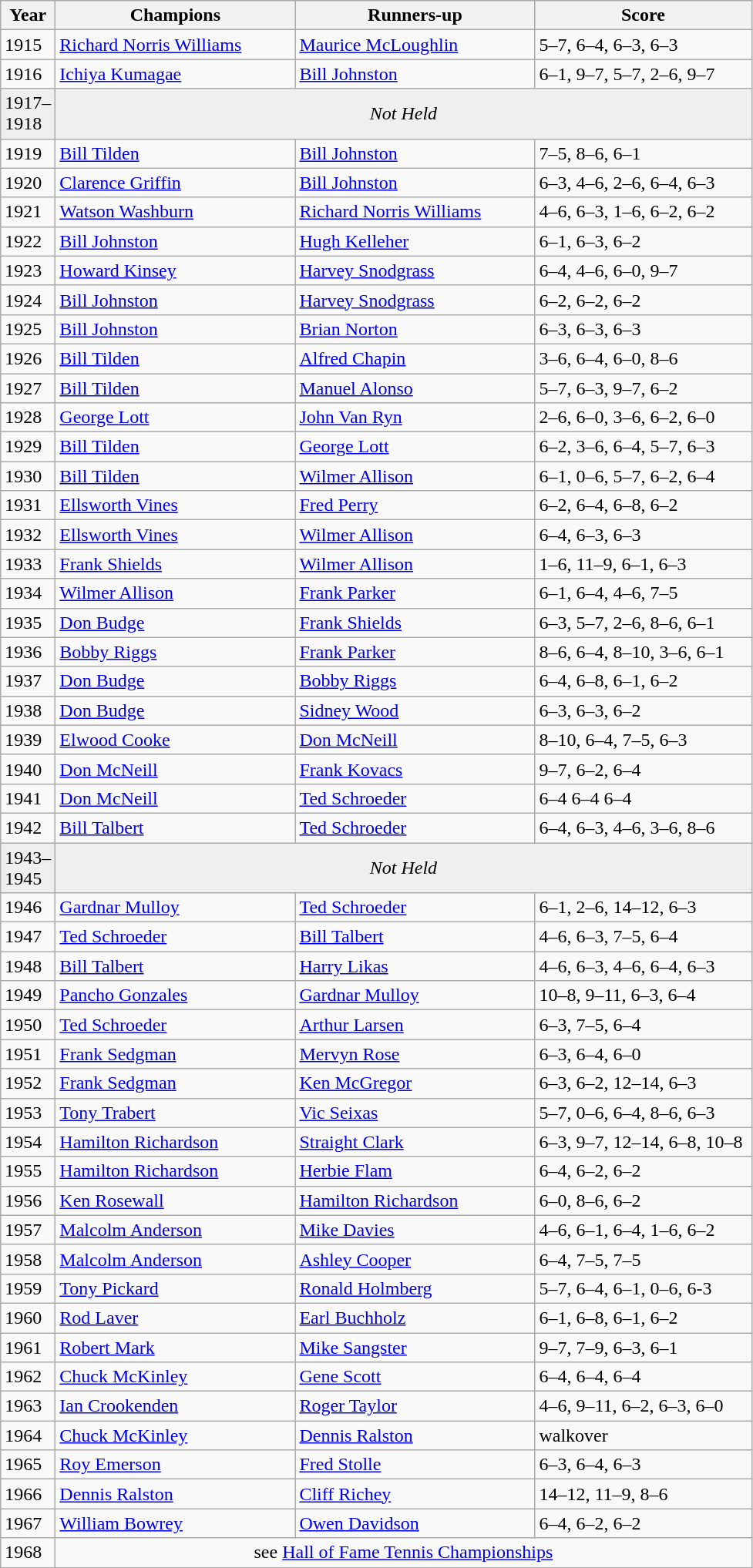<table class="wikitable">
<tr>
<th style="width:40px">Year</th>
<th style="width:200px">Champions</th>
<th style="width:200px">Runners-up</th>
<th style="width:180px" class="unsortable">Score</th>
</tr>
<tr>
<td>1915</td>
<td> <a href='#'>Richard Norris Williams</a></td>
<td> <a href='#'>Maurice McLoughlin</a></td>
<td>5–7, 6–4, 6–3, 6–3</td>
</tr>
<tr>
<td>1916</td>
<td> <a href='#'>Ichiya Kumagae</a></td>
<td> <a href='#'>Bill Johnston</a></td>
<td>6–1, 9–7, 5–7, 2–6, 9–7</td>
</tr>
<tr>
<td style="background:#efefef">1917–1918</td>
<td colspan=4 align=center style="background:#efefef"><em>Not Held</em></td>
</tr>
<tr>
<td>1919</td>
<td> <a href='#'>Bill Tilden</a></td>
<td> <a href='#'>Bill Johnston</a></td>
<td>7–5, 8–6, 6–1</td>
</tr>
<tr>
<td>1920</td>
<td> <a href='#'>Clarence Griffin</a></td>
<td> <a href='#'>Bill Johnston</a></td>
<td>6–3, 4–6, 2–6, 6–4, 6–3</td>
</tr>
<tr>
<td>1921</td>
<td> <a href='#'>Watson Washburn</a></td>
<td> <a href='#'>Richard Norris Williams</a></td>
<td>4–6, 6–3, 1–6, 6–2, 6–2</td>
</tr>
<tr>
<td>1922</td>
<td> <a href='#'>Bill Johnston</a></td>
<td> <a href='#'>Hugh Kelleher</a></td>
<td>6–1, 6–3, 6–2</td>
</tr>
<tr>
<td>1923</td>
<td> <a href='#'>Howard Kinsey</a></td>
<td> <a href='#'>Harvey Snodgrass</a></td>
<td>6–4, 4–6, 6–0, 9–7</td>
</tr>
<tr>
<td>1924</td>
<td> <a href='#'>Bill Johnston</a></td>
<td> <a href='#'>Harvey Snodgrass</a></td>
<td>6–2, 6–2, 6–2</td>
</tr>
<tr>
<td>1925</td>
<td> <a href='#'>Bill Johnston</a></td>
<td> <a href='#'>Brian Norton</a></td>
<td>6–3, 6–3, 6–3</td>
</tr>
<tr>
<td>1926</td>
<td> <a href='#'>Bill Tilden</a></td>
<td> <a href='#'>Alfred Chapin</a></td>
<td>3–6, 6–4, 6–0, 8–6</td>
</tr>
<tr>
<td>1927</td>
<td> <a href='#'>Bill Tilden</a></td>
<td> <a href='#'>Manuel Alonso</a></td>
<td>5–7, 6–3, 9–7, 6–2</td>
</tr>
<tr>
<td>1928</td>
<td> <a href='#'>George Lott</a></td>
<td> <a href='#'>John Van Ryn</a></td>
<td>2–6, 6–0, 3–6, 6–2, 6–0</td>
</tr>
<tr>
<td>1929</td>
<td> <a href='#'>Bill Tilden</a></td>
<td> <a href='#'>George Lott</a></td>
<td>6–2, 3–6, 6–4, 5–7, 6–3</td>
</tr>
<tr>
<td>1930</td>
<td> <a href='#'>Bill Tilden</a></td>
<td> <a href='#'>Wilmer Allison</a></td>
<td>6–1, 0–6, 5–7, 6–2, 6–4</td>
</tr>
<tr>
<td>1931</td>
<td> <a href='#'>Ellsworth Vines</a></td>
<td> <a href='#'>Fred Perry</a></td>
<td>6–2, 6–4, 6–8, 6–2</td>
</tr>
<tr>
<td>1932</td>
<td> <a href='#'>Ellsworth Vines</a></td>
<td> <a href='#'>Wilmer Allison</a></td>
<td>6–4, 6–3, 6–3</td>
</tr>
<tr>
<td>1933</td>
<td> <a href='#'>Frank Shields</a></td>
<td> <a href='#'>Wilmer Allison</a></td>
<td>1–6, 11–9, 6–1, 6–3</td>
</tr>
<tr>
<td>1934</td>
<td> <a href='#'>Wilmer Allison</a></td>
<td> <a href='#'>Frank Parker</a></td>
<td>6–1, 6–4, 4–6, 7–5</td>
</tr>
<tr>
<td>1935</td>
<td> <a href='#'>Don Budge</a></td>
<td> <a href='#'>Frank Shields</a></td>
<td>6–3, 5–7, 2–6, 8–6, 6–1</td>
</tr>
<tr>
<td>1936</td>
<td> <a href='#'>Bobby Riggs</a></td>
<td> <a href='#'>Frank Parker</a></td>
<td>8–6, 6–4, 8–10, 3–6, 6–1</td>
</tr>
<tr>
<td>1937</td>
<td> <a href='#'>Don Budge</a></td>
<td> <a href='#'>Bobby Riggs</a></td>
<td>6–4, 6–8, 6–1, 6–2</td>
</tr>
<tr>
<td>1938</td>
<td> <a href='#'>Don Budge</a></td>
<td> <a href='#'>Sidney Wood</a></td>
<td>6–3, 6–3, 6–2</td>
</tr>
<tr>
<td>1939</td>
<td> <a href='#'>Elwood Cooke</a></td>
<td> <a href='#'>Don McNeill</a></td>
<td>8–10, 6–4, 7–5, 6–3</td>
</tr>
<tr>
<td>1940</td>
<td> <a href='#'>Don McNeill</a></td>
<td> <a href='#'>Frank Kovacs</a></td>
<td>9–7, 6–2, 6–4</td>
</tr>
<tr>
<td>1941</td>
<td> <a href='#'>Don McNeill</a></td>
<td> <a href='#'>Ted Schroeder</a></td>
<td>6–4 6–4 6–4</td>
</tr>
<tr>
<td>1942</td>
<td> <a href='#'>Bill Talbert</a></td>
<td> <a href='#'>Ted Schroeder</a></td>
<td>6–4, 6–3, 4–6, 3–6, 8–6</td>
</tr>
<tr>
<td style="background:#efefef">1943–1945</td>
<td colspan=4 align=center style="background:#efefef"><em>Not Held</em></td>
</tr>
<tr>
<td>1946</td>
<td> <a href='#'>Gardnar Mulloy</a></td>
<td> <a href='#'>Ted Schroeder</a></td>
<td>6–1, 2–6, 14–12, 6–3</td>
</tr>
<tr>
<td>1947</td>
<td> <a href='#'>Ted Schroeder</a></td>
<td> <a href='#'>Bill Talbert</a></td>
<td>4–6, 6–3, 7–5, 6–4</td>
</tr>
<tr>
<td>1948</td>
<td> <a href='#'>Bill Talbert</a></td>
<td> <a href='#'>Harry Likas</a></td>
<td>4–6, 6–3, 4–6, 6–4, 6–3</td>
</tr>
<tr>
<td>1949</td>
<td> <a href='#'>Pancho Gonzales</a></td>
<td> <a href='#'>Gardnar Mulloy</a></td>
<td>10–8, 9–11, 6–3, 6–4</td>
</tr>
<tr>
<td>1950</td>
<td> <a href='#'>Ted Schroeder</a></td>
<td> <a href='#'>Arthur Larsen</a></td>
<td>6–3, 7–5, 6–4</td>
</tr>
<tr>
<td>1951</td>
<td> <a href='#'>Frank Sedgman</a></td>
<td> <a href='#'>Mervyn Rose</a></td>
<td>6–3, 6–4, 6–0</td>
</tr>
<tr>
<td>1952</td>
<td> <a href='#'>Frank Sedgman</a></td>
<td> <a href='#'>Ken McGregor</a></td>
<td>6–3, 6–2, 12–14, 6–3</td>
</tr>
<tr>
<td>1953</td>
<td> <a href='#'>Tony Trabert</a></td>
<td> <a href='#'>Vic Seixas</a></td>
<td>5–7, 0–6, 6–4, 8–6, 6–3</td>
</tr>
<tr>
<td>1954</td>
<td> <a href='#'>Hamilton Richardson</a></td>
<td> <a href='#'>Straight Clark</a></td>
<td>6–3, 9–7, 12–14, 6–8, 10–8</td>
</tr>
<tr>
<td>1955</td>
<td> <a href='#'>Hamilton Richardson</a></td>
<td> <a href='#'>Herbie Flam</a></td>
<td>6–4, 6–2, 6–2</td>
</tr>
<tr>
<td>1956</td>
<td> <a href='#'>Ken Rosewall</a></td>
<td> <a href='#'>Hamilton Richardson</a></td>
<td>6–0, 8–6, 6–2</td>
</tr>
<tr>
<td>1957</td>
<td> <a href='#'>Malcolm Anderson</a></td>
<td> <a href='#'>Mike Davies</a></td>
<td>4–6, 6–1, 6–4, 1–6, 6–2</td>
</tr>
<tr>
<td>1958</td>
<td> <a href='#'>Malcolm Anderson</a></td>
<td> <a href='#'>Ashley Cooper</a></td>
<td>6–4, 7–5, 7–5</td>
</tr>
<tr>
<td>1959</td>
<td> <a href='#'>Tony Pickard</a></td>
<td> <a href='#'>Ronald Holmberg</a></td>
<td>5–7, 6–4, 6–1, 0–6, 6-3</td>
</tr>
<tr>
<td>1960</td>
<td> <a href='#'>Rod Laver</a></td>
<td> <a href='#'>Earl Buchholz</a></td>
<td>6–1, 6–8, 6–1, 6–2</td>
</tr>
<tr>
<td>1961</td>
<td> <a href='#'>Robert Mark</a></td>
<td> <a href='#'>Mike Sangster</a></td>
<td>9–7, 7–9, 6–3, 6–1</td>
</tr>
<tr>
<td>1962</td>
<td> <a href='#'>Chuck McKinley</a></td>
<td> <a href='#'>Gene Scott</a></td>
<td>6–4, 6–4, 6–4</td>
</tr>
<tr>
<td>1963</td>
<td> <a href='#'>Ian Crookenden</a></td>
<td> <a href='#'>Roger Taylor</a></td>
<td>4–6, 9–11, 6–2, 6–3, 6–0</td>
</tr>
<tr>
<td>1964</td>
<td> <a href='#'>Chuck McKinley</a></td>
<td> <a href='#'>Dennis Ralston</a></td>
<td>walkover</td>
</tr>
<tr>
<td>1965</td>
<td> <a href='#'>Roy Emerson</a></td>
<td> <a href='#'>Fred Stolle</a></td>
<td>6–3, 6–4, 6–3</td>
</tr>
<tr>
<td>1966</td>
<td> <a href='#'>Dennis Ralston</a></td>
<td> <a href='#'>Cliff Richey</a></td>
<td>14–12, 11–9, 8–6</td>
</tr>
<tr>
<td>1967</td>
<td> <a href='#'>William Bowrey</a></td>
<td> <a href='#'>Owen Davidson</a></td>
<td>6–4, 6–2, 6–2</td>
</tr>
<tr>
<td>1968</td>
<td colspan="3" align="center">see <a href='#'>Hall of Fame Tennis Championships</a></td>
</tr>
</table>
